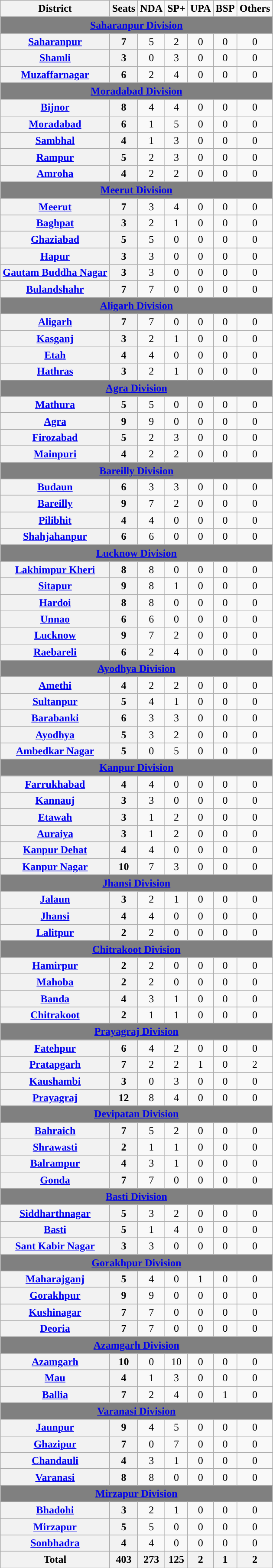<table class="wikitable sortable" style="text-align:center">
<tr>
<th>District</th>
<th>Seats</th>
<td style="text-align:center; background:"><span><strong>NDA</strong></span></td>
<td style="text-align:center; background:"><strong>SP+</strong></td>
<td style="text-align:center; background:"><span><strong>UPA</strong></span></td>
<td style="text-align:center; background:"><strong>BSP</strong></td>
<td style="text-align:center; background:"><span><strong>Others</strong></span></td>
</tr>
<tr>
<td colspan="7" align="center" bgcolor="grey"><a href='#'><span><strong>Saharanpur Division</strong></span></a></td>
</tr>
<tr>
<th><a href='#'>Saharanpur</a></th>
<th>7</th>
<td style="background:">5</td>
<td>2</td>
<td>0</td>
<td>0</td>
<td>0</td>
</tr>
<tr>
<th><a href='#'>Shamli</a></th>
<th>3</th>
<td>0</td>
<td style="background:">3</td>
<td>0</td>
<td>0</td>
<td>0</td>
</tr>
<tr>
<th><a href='#'>Muzaffarnagar</a></th>
<th>6</th>
<td>2</td>
<td style="background:">4</td>
<td>0</td>
<td>0</td>
<td>0</td>
</tr>
<tr>
<td colspan="7" align="center" bgcolor="grey"><a href='#'><span><strong>Moradabad Division</strong></span></a></td>
</tr>
<tr>
<th><a href='#'>Bijnor</a></th>
<th>8</th>
<td>4</td>
<td>4</td>
<td>0</td>
<td>0</td>
<td>0</td>
</tr>
<tr>
<th><a href='#'>Moradabad</a></th>
<th>6</th>
<td>1</td>
<td style="background:">5</td>
<td>0</td>
<td>0</td>
<td>0</td>
</tr>
<tr>
<th><a href='#'>Sambhal</a></th>
<th>4</th>
<td>1</td>
<td style="background:">3</td>
<td>0</td>
<td>0</td>
<td>0</td>
</tr>
<tr>
<th><a href='#'>Rampur</a></th>
<th>5</th>
<td>2</td>
<td style="background:">3</td>
<td>0</td>
<td>0</td>
<td>0</td>
</tr>
<tr>
<th><a href='#'>Amroha</a></th>
<th>4</th>
<td>2</td>
<td>2</td>
<td>0</td>
<td>0</td>
<td>0</td>
</tr>
<tr>
<td colspan="7" align="center" bgcolor="grey"><a href='#'><span><strong>Meerut Division</strong></span></a></td>
</tr>
<tr>
<th><a href='#'>Meerut</a></th>
<th>7</th>
<td>3</td>
<td style="background:">4</td>
<td>0</td>
<td>0</td>
<td>0</td>
</tr>
<tr>
<th><a href='#'>Baghpat</a></th>
<th>3</th>
<td style="background:">2</td>
<td>1</td>
<td>0</td>
<td>0</td>
<td>0</td>
</tr>
<tr>
<th><a href='#'>Ghaziabad</a></th>
<th>5</th>
<td style="background:">5</td>
<td>0</td>
<td>0</td>
<td>0</td>
<td>0</td>
</tr>
<tr>
<th><a href='#'>Hapur</a></th>
<th>3</th>
<td style="background:">3</td>
<td>0</td>
<td>0</td>
<td>0</td>
<td>0</td>
</tr>
<tr>
<th><a href='#'>Gautam Buddha Nagar</a></th>
<th>3</th>
<td style="background:">3</td>
<td>0</td>
<td>0</td>
<td>0</td>
<td>0</td>
</tr>
<tr>
<th><a href='#'>Bulandshahr</a></th>
<th>7</th>
<td style="background:">7</td>
<td>0</td>
<td>0</td>
<td>0</td>
<td>0</td>
</tr>
<tr>
<td colspan="7" align="center" bgcolor="grey"><a href='#'><span><strong>Aligarh Division</strong></span></a></td>
</tr>
<tr>
<th><a href='#'>Aligarh</a></th>
<th>7</th>
<td style="background:">7</td>
<td>0</td>
<td>0</td>
<td>0</td>
<td>0</td>
</tr>
<tr>
<th><a href='#'>Kasganj</a></th>
<th>3</th>
<td style="background:">2</td>
<td>1</td>
<td>0</td>
<td>0</td>
<td>0</td>
</tr>
<tr>
<th><a href='#'>Etah</a></th>
<th>4</th>
<td style="background:">4</td>
<td>0</td>
<td>0</td>
<td>0</td>
<td>0</td>
</tr>
<tr>
<th><a href='#'>Hathras</a></th>
<th>3</th>
<td style="background:">2</td>
<td>1</td>
<td>0</td>
<td>0</td>
<td>0</td>
</tr>
<tr>
<td colspan="7" align="center" bgcolor="grey"><a href='#'><span><strong>Agra Division</strong></span></a></td>
</tr>
<tr>
<th><a href='#'>Mathura</a></th>
<th>5</th>
<td style="background:">5</td>
<td>0</td>
<td>0</td>
<td>0</td>
<td>0</td>
</tr>
<tr>
<th><a href='#'>Agra</a></th>
<th>9</th>
<td style="background:">9</td>
<td>0</td>
<td>0</td>
<td>0</td>
<td>0</td>
</tr>
<tr>
<th><a href='#'>Firozabad</a></th>
<th>5</th>
<td>2</td>
<td style="background:">3</td>
<td>0</td>
<td>0</td>
<td>0</td>
</tr>
<tr>
<th><a href='#'>Mainpuri</a></th>
<th>4</th>
<td>2</td>
<td>2</td>
<td>0</td>
<td>0</td>
<td>0</td>
</tr>
<tr>
</tr>
<tr>
<td colspan="7" align="center" bgcolor="grey"><a href='#'><span><strong>Bareilly Division</strong></span></a></td>
</tr>
<tr>
<th><a href='#'>Budaun</a></th>
<th>6</th>
<td>3</td>
<td>3</td>
<td>0</td>
<td>0</td>
<td>0</td>
</tr>
<tr>
<th><a href='#'>Bareilly</a></th>
<th>9</th>
<td style="background:">7</td>
<td>2</td>
<td>0</td>
<td>0</td>
<td>0</td>
</tr>
<tr>
<th><a href='#'>Pilibhit</a></th>
<th>4</th>
<td style="background:">4</td>
<td>0</td>
<td>0</td>
<td>0</td>
<td>0</td>
</tr>
<tr>
<th><a href='#'>Shahjahanpur</a></th>
<th>6</th>
<td style="background:">6</td>
<td>0</td>
<td>0</td>
<td>0</td>
<td>0</td>
</tr>
<tr>
<td colspan="7" align="center" bgcolor="grey"><a href='#'><span><strong>Lucknow Division</strong></span></a></td>
</tr>
<tr>
<th><a href='#'>Lakhimpur Kheri</a></th>
<th>8</th>
<td style="background:">8</td>
<td>0</td>
<td>0</td>
<td>0</td>
<td>0</td>
</tr>
<tr>
<th><a href='#'>Sitapur</a></th>
<th>9</th>
<td style="background:">8</td>
<td>1</td>
<td>0</td>
<td>0</td>
<td>0</td>
</tr>
<tr>
<th><a href='#'>Hardoi</a></th>
<th>8</th>
<td style="background:">8</td>
<td>0</td>
<td>0</td>
<td>0</td>
<td>0</td>
</tr>
<tr>
<th><a href='#'>Unnao</a></th>
<th>6</th>
<td style="background:">6</td>
<td>0</td>
<td>0</td>
<td>0</td>
<td>0</td>
</tr>
<tr>
<th><a href='#'>Lucknow</a></th>
<th>9</th>
<td style="background:">7</td>
<td>2</td>
<td>0</td>
<td>0</td>
<td>0</td>
</tr>
<tr>
<th><a href='#'>Raebareli</a></th>
<th>6</th>
<td>2</td>
<td style="background:">4</td>
<td>0</td>
<td>0</td>
<td>0</td>
</tr>
<tr>
<td colspan="7" align="center" bgcolor="grey"><a href='#'><span><strong>Ayodhya Division</strong></span></a></td>
</tr>
<tr>
<th><a href='#'>Amethi</a></th>
<th>4</th>
<td>2</td>
<td>2</td>
<td>0</td>
<td>0</td>
<td>0</td>
</tr>
<tr>
<th><a href='#'>Sultanpur</a></th>
<th>5</th>
<td style="background:">4</td>
<td>1</td>
<td>0</td>
<td>0</td>
<td>0</td>
</tr>
<tr>
<th><a href='#'>Barabanki</a></th>
<th>6</th>
<td>3</td>
<td>3</td>
<td>0</td>
<td>0</td>
<td>0</td>
</tr>
<tr>
<th><a href='#'>Ayodhya</a></th>
<th>5</th>
<td style="background:">3</td>
<td>2</td>
<td>0</td>
<td>0</td>
<td>0</td>
</tr>
<tr>
<th><a href='#'>Ambedkar Nagar</a></th>
<th>5</th>
<td>0</td>
<td style="background:">5</td>
<td>0</td>
<td>0</td>
<td>0</td>
</tr>
<tr>
<td colspan="7" align="center" bgcolor="grey"><a href='#'><span><strong>Kanpur Division</strong></span></a></td>
</tr>
<tr>
<th><a href='#'>Farrukhabad</a></th>
<th>4</th>
<td style="background:">4</td>
<td>0</td>
<td>0</td>
<td>0</td>
<td>0</td>
</tr>
<tr>
<th><a href='#'>Kannauj</a></th>
<th>3</th>
<td style="background:">3</td>
<td>0</td>
<td>0</td>
<td>0</td>
<td>0</td>
</tr>
<tr>
<th><a href='#'>Etawah</a></th>
<th>3</th>
<td>1</td>
<td style="background:">2</td>
<td>0</td>
<td>0</td>
<td>0</td>
</tr>
<tr>
<th><a href='#'>Auraiya</a></th>
<th>3</th>
<td>1</td>
<td style="background:">2</td>
<td>0</td>
<td>0</td>
<td>0</td>
</tr>
<tr>
<th><a href='#'>Kanpur Dehat</a></th>
<th>4</th>
<td style="background:">4</td>
<td>0</td>
<td>0</td>
<td>0</td>
<td>0</td>
</tr>
<tr>
<th><a href='#'>Kanpur Nagar</a></th>
<th>10</th>
<td style="background:">7</td>
<td>3</td>
<td>0</td>
<td>0</td>
<td>0</td>
</tr>
<tr>
<td colspan="7" align="center" bgcolor="grey"><a href='#'><span><strong>Jhansi Division</strong></span></a></td>
</tr>
<tr>
<th><a href='#'>Jalaun</a></th>
<th>3</th>
<td style="background:">2</td>
<td>1</td>
<td>0</td>
<td>0</td>
<td>0</td>
</tr>
<tr>
<th><a href='#'>Jhansi</a></th>
<th>4</th>
<td style="background:">4</td>
<td>0</td>
<td>0</td>
<td>0</td>
<td>0</td>
</tr>
<tr>
<th><a href='#'>Lalitpur</a></th>
<th>2</th>
<td style="background:">2</td>
<td>0</td>
<td>0</td>
<td>0</td>
<td>0</td>
</tr>
<tr>
<td colspan="7" align="center" bgcolor="grey"><a href='#'><span><strong>Chitrakoot Division</strong></span></a></td>
</tr>
<tr>
<th><a href='#'>Hamirpur</a></th>
<th>2</th>
<td style="background:">2</td>
<td>0</td>
<td>0</td>
<td>0</td>
<td>0</td>
</tr>
<tr>
<th><a href='#'>Mahoba</a></th>
<th>2</th>
<td style="background:">2</td>
<td>0</td>
<td>0</td>
<td>0</td>
<td>0</td>
</tr>
<tr>
<th><a href='#'>Banda</a></th>
<th>4</th>
<td style="background:">3</td>
<td>1</td>
<td>0</td>
<td>0</td>
<td>0</td>
</tr>
<tr>
<th><a href='#'>Chitrakoot</a></th>
<th>2</th>
<td>1</td>
<td>1</td>
<td>0</td>
<td>0</td>
<td>0</td>
</tr>
<tr>
<td colspan="7" align="center" bgcolor="grey"><a href='#'><span><strong>Prayagraj Division</strong></span></a></td>
</tr>
<tr>
<th><a href='#'>Fatehpur</a></th>
<th>6</th>
<td style="background:">4</td>
<td>2</td>
<td>0</td>
<td>0</td>
<td>0</td>
</tr>
<tr>
<th><a href='#'>Pratapgarh</a></th>
<th>7</th>
<td>2</td>
<td>2</td>
<td>1</td>
<td>0</td>
<td>2</td>
</tr>
<tr>
<th><a href='#'>Kaushambi</a></th>
<th>3</th>
<td>0</td>
<td style="background:">3</td>
<td>0</td>
<td>0</td>
<td>0</td>
</tr>
<tr>
<th><a href='#'>Prayagraj</a></th>
<th>12</th>
<td style="background:">8</td>
<td>4</td>
<td>0</td>
<td>0</td>
<td>0</td>
</tr>
<tr>
<td colspan="7" align="center" bgcolor="grey"><a href='#'><span><strong>Devipatan Division</strong></span></a></td>
</tr>
<tr>
<th><a href='#'>Bahraich</a></th>
<th>7</th>
<td style="background:">5</td>
<td>2</td>
<td>0</td>
<td>0</td>
<td>0</td>
</tr>
<tr>
<th><a href='#'>Shrawasti</a></th>
<th>2</th>
<td>1</td>
<td>1</td>
<td>0</td>
<td>0</td>
<td>0</td>
</tr>
<tr>
<th><a href='#'>Balrampur</a></th>
<th>4</th>
<td style="background:">3</td>
<td>1</td>
<td>0</td>
<td>0</td>
<td>0</td>
</tr>
<tr>
<th><a href='#'>Gonda</a></th>
<th>7</th>
<td style="background:">7</td>
<td>0</td>
<td>0</td>
<td>0</td>
<td>0</td>
</tr>
<tr>
<td colspan="7" align="center" bgcolor="grey"><a href='#'><span><strong>Basti Division</strong></span></a></td>
</tr>
<tr>
<th><a href='#'>Siddharthnagar</a></th>
<th>5</th>
<td style="background:">3</td>
<td>2</td>
<td>0</td>
<td>0</td>
<td>0</td>
</tr>
<tr>
<th><a href='#'>Basti</a></th>
<th>5</th>
<td>1</td>
<td style="background:">4</td>
<td>0</td>
<td>0</td>
<td>0</td>
</tr>
<tr>
<th><a href='#'>Sant Kabir Nagar</a></th>
<th>3</th>
<td style="background:">3</td>
<td>0</td>
<td>0</td>
<td>0</td>
<td>0</td>
</tr>
<tr>
<td colspan="7" align="center" bgcolor="grey"><a href='#'><span><strong>Gorakhpur Division</strong></span></a></td>
</tr>
<tr>
<th><a href='#'>Maharajganj</a></th>
<th>5</th>
<td style="background:">4</td>
<td>0</td>
<td>1</td>
<td>0</td>
<td>0</td>
</tr>
<tr>
<th><a href='#'>Gorakhpur</a></th>
<th>9</th>
<td style="background:">9</td>
<td>0</td>
<td>0</td>
<td>0</td>
<td>0</td>
</tr>
<tr>
<th><a href='#'>Kushinagar</a></th>
<th>7</th>
<td style="background:">7</td>
<td>0</td>
<td>0</td>
<td>0</td>
<td>0</td>
</tr>
<tr>
<th><a href='#'>Deoria</a></th>
<th>7</th>
<td style="background:">7</td>
<td>0</td>
<td>0</td>
<td>0</td>
<td>0</td>
</tr>
<tr>
<td colspan="7" align="center" bgcolor="grey"><a href='#'><span><strong>Azamgarh Division</strong></span></a></td>
</tr>
<tr>
<th><a href='#'>Azamgarh</a></th>
<th>10</th>
<td>0</td>
<td style="background:">10</td>
<td>0</td>
<td>0</td>
<td>0</td>
</tr>
<tr>
<th><a href='#'>Mau</a></th>
<th>4</th>
<td>1</td>
<td style="background:">3</td>
<td>0</td>
<td>0</td>
<td>0</td>
</tr>
<tr>
<th><a href='#'>Ballia</a></th>
<th>7</th>
<td>2</td>
<td style="background:">4</td>
<td>0</td>
<td>1</td>
<td>0</td>
</tr>
<tr>
<td colspan="7" align="center" bgcolor="grey"><a href='#'><span><strong>Varanasi Division</strong></span></a></td>
</tr>
<tr>
<th><a href='#'>Jaunpur</a></th>
<th>9</th>
<td>4</td>
<td style="background:">5</td>
<td>0</td>
<td>0</td>
<td>0</td>
</tr>
<tr>
<th><a href='#'>Ghazipur</a></th>
<th>7</th>
<td>0</td>
<td style="background:">7</td>
<td>0</td>
<td>0</td>
<td>0</td>
</tr>
<tr>
<th><a href='#'>Chandauli</a></th>
<th>4</th>
<td style="background:">3</td>
<td>1</td>
<td>0</td>
<td>0</td>
<td>0</td>
</tr>
<tr>
<th><a href='#'>Varanasi</a></th>
<th>8</th>
<td style="background:">8</td>
<td>0</td>
<td>0</td>
<td>0</td>
<td>0</td>
</tr>
<tr>
<td colspan="7" align="center" bgcolor="grey"><a href='#'><span><strong>Mirzapur Division</strong></span></a></td>
</tr>
<tr>
<th><a href='#'>Bhadohi</a></th>
<th>3</th>
<td style="background:">2</td>
<td>1</td>
<td>0</td>
<td>0</td>
<td>0</td>
</tr>
<tr>
<th><a href='#'>Mirzapur</a></th>
<th>5</th>
<td style="background:">5</td>
<td>0</td>
<td>0</td>
<td>0</td>
<td>0</td>
</tr>
<tr>
<th><a href='#'>Sonbhadra</a></th>
<th>4</th>
<td style="background:">4</td>
<td>0</td>
<td>0</td>
<td>0</td>
<td>0</td>
</tr>
<tr>
<th>Total</th>
<th>403</th>
<th>273</th>
<th>125</th>
<th>2</th>
<th>1</th>
<th>2</th>
</tr>
</table>
